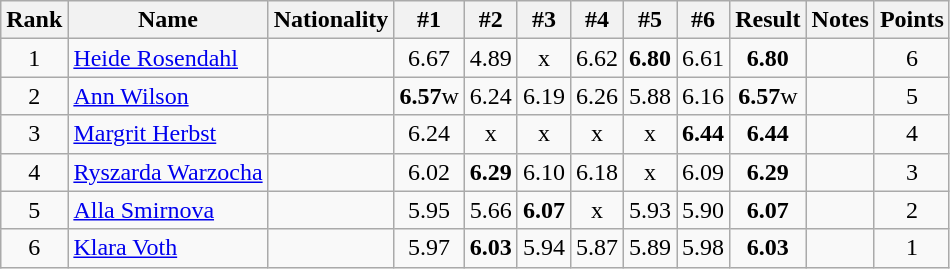<table class="wikitable sortable" style="text-align:center">
<tr>
<th>Rank</th>
<th>Name</th>
<th>Nationality</th>
<th>#1</th>
<th>#2</th>
<th>#3</th>
<th>#4</th>
<th>#5</th>
<th>#6</th>
<th>Result</th>
<th>Notes</th>
<th>Points</th>
</tr>
<tr>
<td>1</td>
<td align=left><a href='#'>Heide Rosendahl</a></td>
<td align=left></td>
<td>6.67</td>
<td>4.89</td>
<td>x</td>
<td>6.62</td>
<td><strong>6.80</strong></td>
<td>6.61</td>
<td><strong>6.80</strong></td>
<td></td>
<td>6</td>
</tr>
<tr>
<td>2</td>
<td align=left><a href='#'>Ann Wilson</a></td>
<td align=left></td>
<td><strong>6.57</strong>w</td>
<td>6.24</td>
<td>6.19</td>
<td>6.26</td>
<td>5.88</td>
<td>6.16</td>
<td><strong>6.57</strong>w</td>
<td></td>
<td>5</td>
</tr>
<tr>
<td>3</td>
<td align=left><a href='#'>Margrit Herbst</a></td>
<td align=left></td>
<td>6.24</td>
<td>x</td>
<td>x</td>
<td>x</td>
<td>x</td>
<td><strong>6.44</strong></td>
<td><strong>6.44</strong></td>
<td></td>
<td>4</td>
</tr>
<tr>
<td>4</td>
<td align=left><a href='#'>Ryszarda Warzocha</a></td>
<td align=left></td>
<td>6.02</td>
<td><strong>6.29</strong></td>
<td>6.10</td>
<td>6.18</td>
<td>x</td>
<td>6.09</td>
<td><strong>6.29</strong></td>
<td></td>
<td>3</td>
</tr>
<tr>
<td>5</td>
<td align=left><a href='#'>Alla Smirnova</a></td>
<td align=left></td>
<td>5.95</td>
<td>5.66</td>
<td><strong>6.07</strong></td>
<td>x</td>
<td>5.93</td>
<td>5.90</td>
<td><strong>6.07</strong></td>
<td></td>
<td>2</td>
</tr>
<tr>
<td>6</td>
<td align=left><a href='#'>Klara Voth</a></td>
<td align=left></td>
<td>5.97</td>
<td><strong>6.03</strong></td>
<td>5.94</td>
<td>5.87</td>
<td>5.89</td>
<td>5.98</td>
<td><strong>6.03</strong></td>
<td></td>
<td>1</td>
</tr>
</table>
